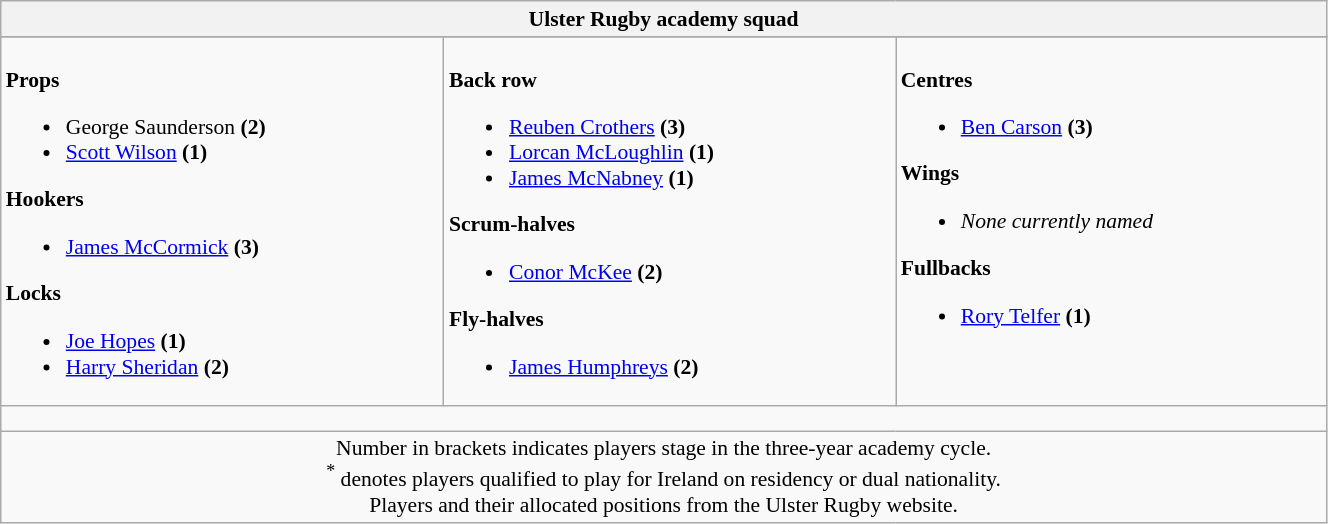<table class="wikitable" style="text-align:left; font-size:90%; width:70%">
<tr>
<th colspan="100%">Ulster Rugby academy squad</th>
</tr>
<tr>
</tr>
<tr valign="top">
<td><br><strong>Props</strong><ul><li> George Saunderson <strong>(2)</strong></li><li> <a href='#'>Scott Wilson</a> <strong>(1)</strong></li></ul><strong>Hookers</strong><ul><li> <a href='#'>James McCormick</a> <strong>(3)</strong></li></ul><strong>Locks</strong><ul><li> <a href='#'>Joe Hopes</a> <strong>(1)</strong></li><li> <a href='#'>Harry Sheridan</a> <strong>(2)</strong></li></ul></td>
<td><br><strong>Back row</strong><ul><li> <a href='#'>Reuben Crothers</a> <strong>(3)</strong></li><li> <a href='#'>Lorcan McLoughlin</a> <strong>(1)</strong></li><li> <a href='#'>James McNabney</a> <strong>(1)</strong></li></ul><strong>Scrum-halves</strong><ul><li> <a href='#'>Conor McKee</a> <strong>(2)</strong></li></ul><strong>Fly-halves</strong><ul><li> <a href='#'>James Humphreys</a> <strong>(2)</strong></li></ul></td>
<td><br><strong>Centres</strong><ul><li> <a href='#'>Ben Carson</a> <strong>(3)</strong></li></ul><strong>Wings</strong><ul><li><em>None currently named</em></li></ul><strong>Fullbacks</strong><ul><li> <a href='#'>Rory Telfer</a> <strong>(1)</strong></li></ul></td>
</tr>
<tr>
<td colspan="100%" style="height: 10px;"></td>
</tr>
<tr>
<td colspan="100%" style="text-align:center;">Number in brackets indicates players stage in the three-year academy cycle.<br> <sup>*</sup> denotes players qualified to play for Ireland on residency or dual nationality. <br> Players and their allocated positions from the Ulster Rugby website.</td>
</tr>
</table>
